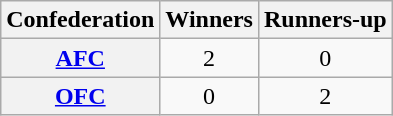<table class="wikitable plainrowheaders sortable" style="text-align:center">
<tr>
<th>Confederation</th>
<th>Winners</th>
<th>Runners-up</th>
</tr>
<tr>
<th scope="row"><a href='#'>AFC</a></th>
<td>2</td>
<td>0</td>
</tr>
<tr>
<th scope="row"><a href='#'>OFC</a></th>
<td>0</td>
<td>2</td>
</tr>
</table>
